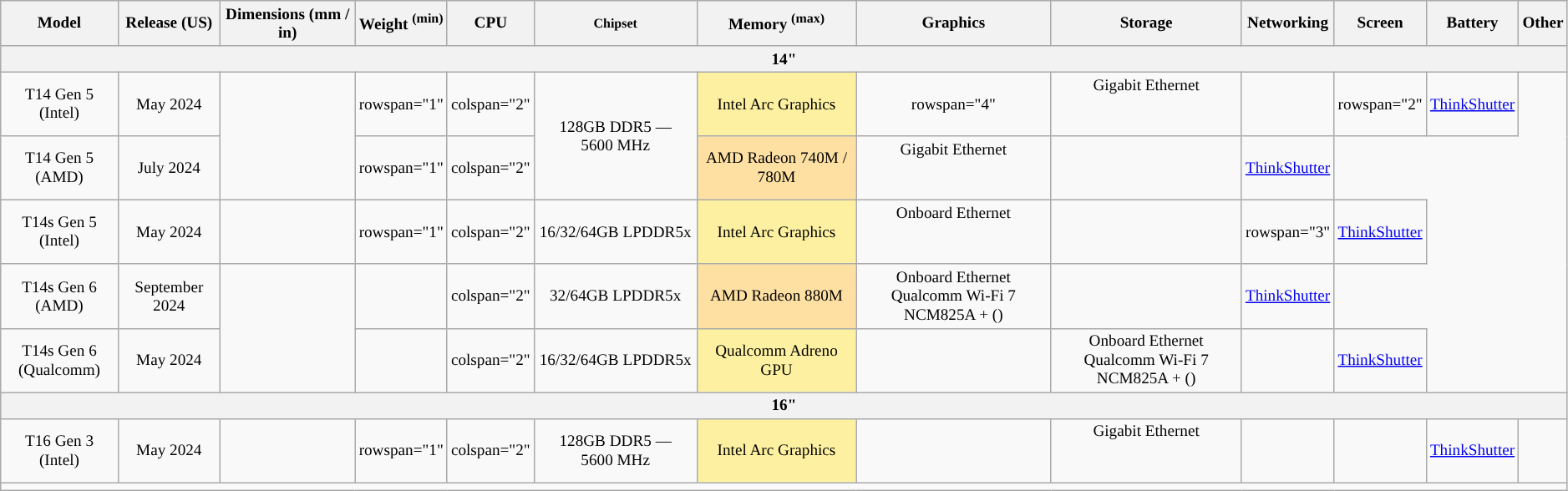<table class="wikitable" style="font-size: 80%; text-align: center; min-width: 80%;">
<tr>
<th>Model</th>
<th>Release (US)</th>
<th>Dimensions (mm / in)</th>
<th>Weight <sup>(min)</sup></th>
<th>CPU</th>
<th><small>Chipset</small></th>
<th>Memory <sup>(max)</sup></th>
<th>Graphics</th>
<th>Storage</th>
<th>Networking</th>
<th>Screen</th>
<th>Battery</th>
<th>Other</th>
</tr>
<tr>
<th colspan="13">14"</th>
</tr>
<tr>
<td>T14 Gen 5 (Intel)</td>
<td>May 2024</td>
<td rowspan="2"></td>
<td>rowspan="1" </td>
<td>colspan="2" </td>
<td rowspan="2" style="background:">128GB DDR5 — 5600 MHz </td>
<td style="background:#fdf1a1;">Intel Arc Graphics</td>
<td>rowspan="4" </td>
<td>Gigabit Ethernet<br><br> <br><small></small></td>
<td></td>
<td>rowspan="2" </td>
<td><a href='#'>ThinkShutter</a><br></td>
</tr>
<tr>
<td>T14 Gen 5 (AMD)</td>
<td>July 2024</td>
<td>rowspan="1" </td>
<td>colspan="2" </td>
<td style="background:#fee0a3;">AMD Radeon 740M / 780M</td>
<td>Gigabit Ethernet<br><br><br><small></small></td>
<td></td>
<td><a href='#'>ThinkShutter</a><br></td>
</tr>
<tr>
<td>T14s Gen 5 (Intel)</td>
<td>May 2024</td>
<td></td>
<td>rowspan="1" </td>
<td>colspan="2" </td>
<td style="background:">16/32/64GB LPDDR5x <br></td>
<td style="background:#fdf1a1;">Intel Arc Graphics</td>
<td> Onboard Ethernet<br><br> <br><small></small></td>
<td></td>
<td>rowspan="3" </td>
<td><a href='#'>ThinkShutter</a><br></td>
</tr>
<tr>
<td>T14s Gen 6<br>(AMD)</td>
<td>September 2024</td>
<td rowspan="2"></td>
<td></td>
<td>colspan="2" </td>
<td style="background:">32/64GB LPDDR5x <br></td>
<td style="background:#fee0a3;">AMD Radeon 880M</td>
<td> Onboard Ethernet<br>Qualcomm Wi-Fi 7 NCM825A + () <br><small></small></td>
<td></td>
<td><a href='#'>ThinkShutter</a><br></td>
</tr>
<tr>
<td>T14s Gen 6<br>(Qualcomm)</td>
<td>May 2024</td>
<td></td>
<td>colspan="2" </td>
<td style="background:">16/32/64GB LPDDR5x <br></td>
<td style="background:#fdf1a1;">Qualcomm Adreno GPU</td>
<td></td>
<td> Onboard Ethernet<br>Qualcomm Wi-Fi 7 NCM825A + () <br><small></small></td>
<td></td>
<td><a href='#'>ThinkShutter</a><br></td>
</tr>
<tr>
<th colspan="13">16"</th>
</tr>
<tr>
<td>T16 Gen 3 (Intel)</td>
<td>May 2024</td>
<td></td>
<td>rowspan="1" </td>
<td>colspan="2" </td>
<td style="background:">128GB DDR5 — 5600 MHz </td>
<td style="background:#fdf1a1;">Intel Arc Graphics</td>
<td></td>
<td>Gigabit Ethernet<br><br> <br><small></small></td>
<td></td>
<td></td>
<td><a href='#'>ThinkShutter</a><br></td>
</tr>
<tr>
<td colspan="13"></td>
</tr>
</table>
